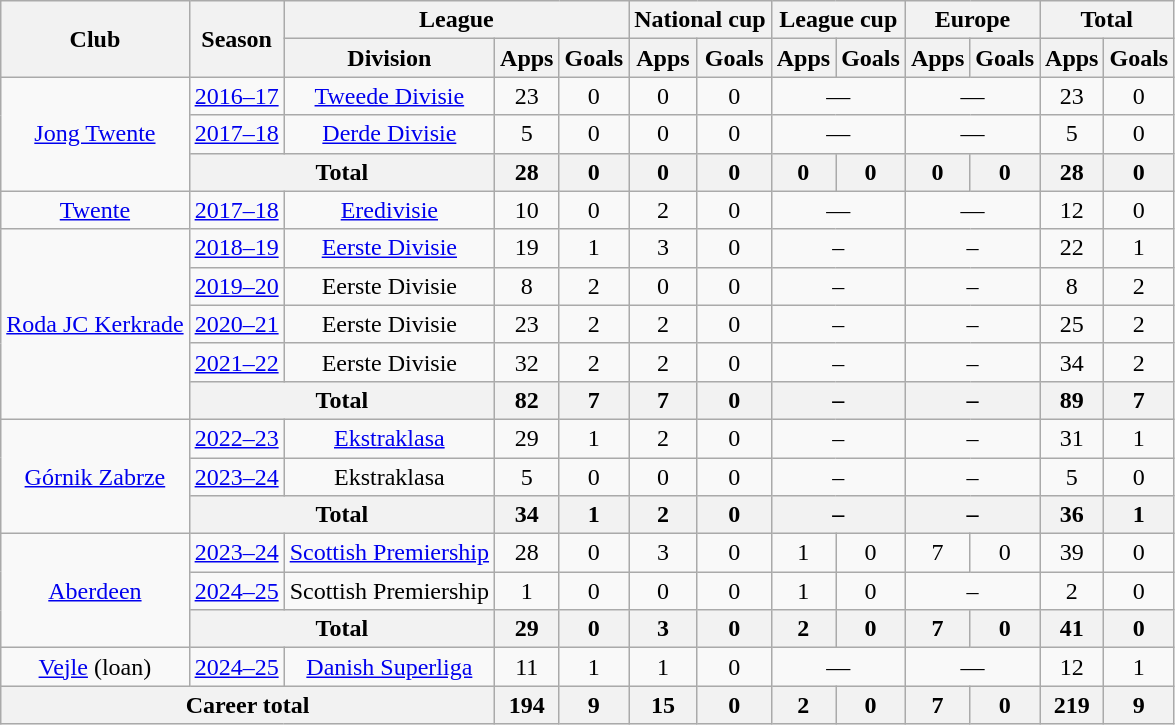<table class="wikitable" style="text-align: center;">
<tr>
<th rowspan="2">Club</th>
<th rowspan="2">Season</th>
<th colspan="3">League</th>
<th colspan="2">National cup</th>
<th colspan="2">League cup</th>
<th colspan="2">Europe</th>
<th colspan="2">Total</th>
</tr>
<tr>
<th>Division</th>
<th>Apps</th>
<th>Goals</th>
<th>Apps</th>
<th>Goals</th>
<th>Apps</th>
<th>Goals</th>
<th>Apps</th>
<th>Goals</th>
<th>Apps</th>
<th>Goals</th>
</tr>
<tr>
<td rowspan="3"><a href='#'>Jong Twente</a></td>
<td><a href='#'>2016–17</a></td>
<td rowspan="1"><a href='#'>Tweede Divisie</a></td>
<td>23</td>
<td>0</td>
<td>0</td>
<td>0</td>
<td colspan="2">—</td>
<td colspan="2">—</td>
<td>23</td>
<td>0</td>
</tr>
<tr>
<td><a href='#'>2017–18</a></td>
<td rowspan="1"><a href='#'>Derde Divisie</a></td>
<td>5</td>
<td>0</td>
<td>0</td>
<td>0</td>
<td colspan="2">—</td>
<td colspan="2">—</td>
<td>5</td>
<td>0</td>
</tr>
<tr>
<th colspan="2">Total</th>
<th>28</th>
<th>0</th>
<th>0</th>
<th>0</th>
<th>0</th>
<th>0</th>
<th>0</th>
<th>0</th>
<th>28</th>
<th>0</th>
</tr>
<tr>
<td rowspan="1"><a href='#'>Twente</a></td>
<td><a href='#'>2017–18</a></td>
<td rowspan="1"><a href='#'>Eredivisie</a></td>
<td>10</td>
<td>0</td>
<td>2</td>
<td>0</td>
<td colspan="2">—</td>
<td colspan="2">—</td>
<td>12</td>
<td>0</td>
</tr>
<tr>
<td rowspan="5"><a href='#'>Roda JC Kerkrade</a></td>
<td><a href='#'>2018–19</a></td>
<td><a href='#'>Eerste Divisie</a></td>
<td>19</td>
<td>1</td>
<td>3</td>
<td>0</td>
<td colspan=2>–</td>
<td colspan=2>–</td>
<td>22</td>
<td>1</td>
</tr>
<tr>
<td><a href='#'>2019–20</a></td>
<td>Eerste Divisie</td>
<td>8</td>
<td>2</td>
<td>0</td>
<td>0</td>
<td colspan=2>–</td>
<td colspan=2>–</td>
<td>8</td>
<td>2</td>
</tr>
<tr>
<td><a href='#'>2020–21</a></td>
<td>Eerste Divisie</td>
<td>23</td>
<td>2</td>
<td>2</td>
<td>0</td>
<td colspan=2>–</td>
<td colspan=2>–</td>
<td>25</td>
<td>2</td>
</tr>
<tr>
<td><a href='#'>2021–22</a></td>
<td>Eerste Divisie</td>
<td>32</td>
<td>2</td>
<td>2</td>
<td>0</td>
<td colspan=2>–</td>
<td colspan=2>–</td>
<td>34</td>
<td>2</td>
</tr>
<tr>
<th colspan="2">Total</th>
<th>82</th>
<th>7</th>
<th>7</th>
<th>0</th>
<th colspan=2>–</th>
<th colspan=2>–</th>
<th>89</th>
<th>7</th>
</tr>
<tr>
<td rowspan="3"><a href='#'>Górnik Zabrze</a></td>
<td><a href='#'>2022–23</a></td>
<td><a href='#'>Ekstraklasa</a></td>
<td>29</td>
<td>1</td>
<td>2</td>
<td>0</td>
<td colspan=2>–</td>
<td colspan=2>–</td>
<td>31</td>
<td>1</td>
</tr>
<tr>
<td><a href='#'>2023–24</a></td>
<td>Ekstraklasa</td>
<td>5</td>
<td>0</td>
<td>0</td>
<td>0</td>
<td colspan=2>–</td>
<td colspan=2>–</td>
<td>5</td>
<td>0</td>
</tr>
<tr>
<th colspan="2">Total</th>
<th>34</th>
<th>1</th>
<th>2</th>
<th>0</th>
<th colspan=2>–</th>
<th colspan=2>–</th>
<th>36</th>
<th>1</th>
</tr>
<tr>
<td rowspan=3><a href='#'>Aberdeen</a></td>
<td><a href='#'>2023–24</a></td>
<td><a href='#'>Scottish Premiership</a></td>
<td>28</td>
<td>0</td>
<td>3</td>
<td>0</td>
<td>1</td>
<td>0</td>
<td>7</td>
<td>0</td>
<td>39</td>
<td>0</td>
</tr>
<tr>
<td><a href='#'>2024–25</a></td>
<td>Scottish Premiership</td>
<td>1</td>
<td>0</td>
<td>0</td>
<td>0</td>
<td>1</td>
<td>0</td>
<td colspan=2>–</td>
<td>2</td>
<td>0</td>
</tr>
<tr>
<th colspan="2">Total</th>
<th>29</th>
<th>0</th>
<th>3</th>
<th>0</th>
<th>2</th>
<th>0</th>
<th>7</th>
<th>0</th>
<th>41</th>
<th>0</th>
</tr>
<tr>
<td><a href='#'>Vejle</a> (loan)</td>
<td><a href='#'>2024–25</a></td>
<td><a href='#'>Danish Superliga</a></td>
<td>11</td>
<td>1</td>
<td>1</td>
<td>0</td>
<td colspan="2">—</td>
<td colspan="2">—</td>
<td>12</td>
<td>1</td>
</tr>
<tr>
<th colspan="3">Career total</th>
<th>194</th>
<th>9</th>
<th>15</th>
<th>0</th>
<th>2</th>
<th>0</th>
<th>7</th>
<th>0</th>
<th>219</th>
<th>9</th>
</tr>
</table>
